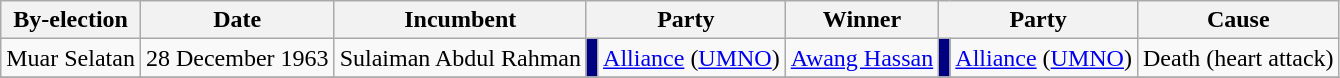<table class="wikitable">
<tr>
<th>By-election</th>
<th>Date</th>
<th>Incumbent</th>
<th colspan=2>Party</th>
<th>Winner</th>
<th colspan=2>Party</th>
<th>Cause</th>
</tr>
<tr>
<td>Muar Selatan</td>
<td>28 December 1963</td>
<td>Sulaiman Abdul Rahman</td>
<td bgcolor=#000080></td>
<td><a href='#'>Alliance</a> (<a href='#'>UMNO</a>)</td>
<td><a href='#'>Awang Hassan</a></td>
<td bgcolor=#000080></td>
<td><a href='#'>Alliance</a> (<a href='#'>UMNO</a>)</td>
<td>Death (heart attack)</td>
</tr>
<tr>
</tr>
</table>
